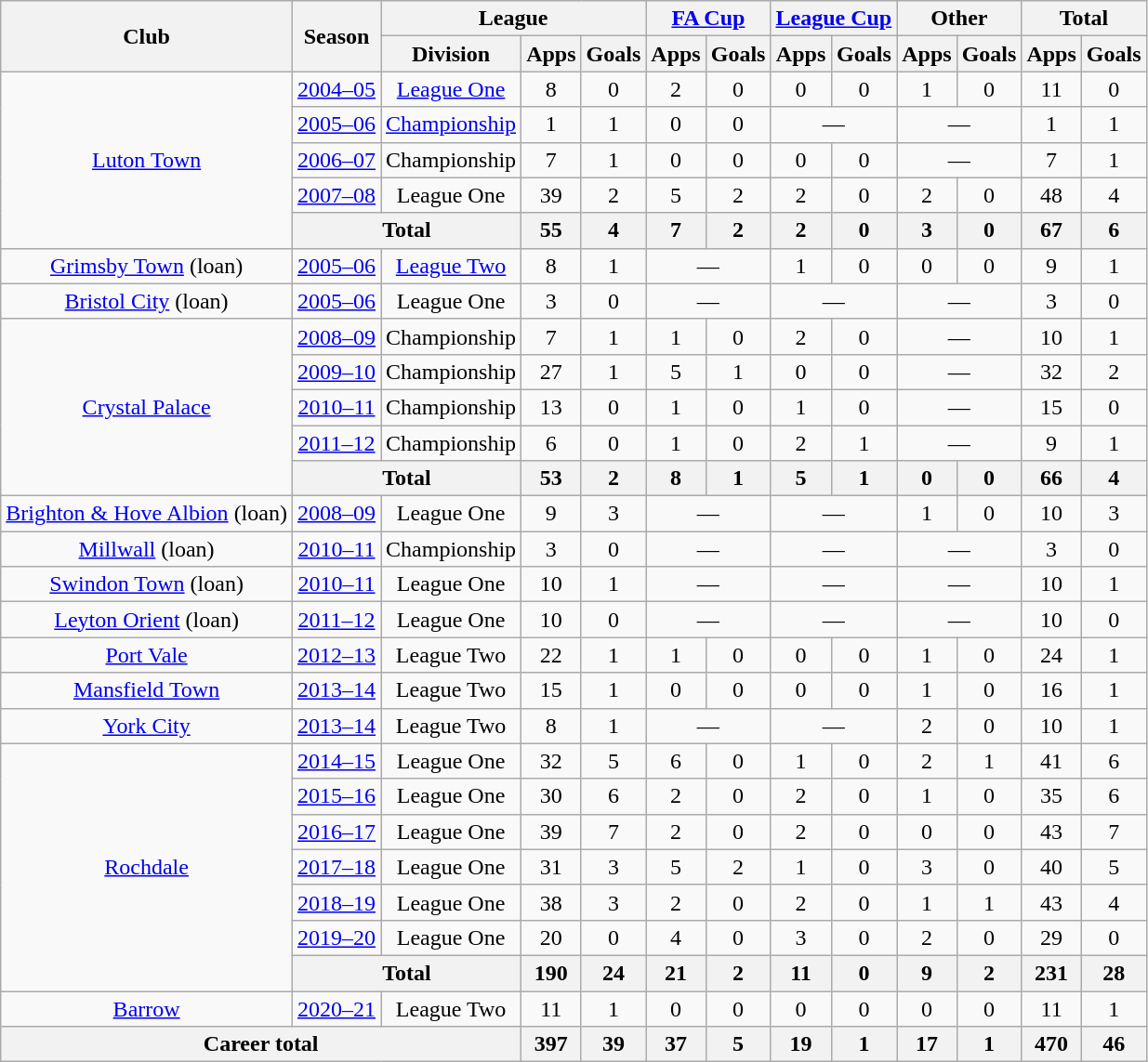<table class=wikitable style=text-align:center>
<tr>
<th rowspan=2>Club</th>
<th rowspan=2>Season</th>
<th colspan=3>League</th>
<th colspan=2><a href='#'>FA Cup</a></th>
<th colspan=2><a href='#'>League Cup</a></th>
<th colspan=2>Other</th>
<th colspan=2>Total</th>
</tr>
<tr>
<th>Division</th>
<th>Apps</th>
<th>Goals</th>
<th>Apps</th>
<th>Goals</th>
<th>Apps</th>
<th>Goals</th>
<th>Apps</th>
<th>Goals</th>
<th>Apps</th>
<th>Goals</th>
</tr>
<tr>
<td rowspan=5><a href='#'>Luton Town</a></td>
<td><a href='#'>2004–05</a></td>
<td><a href='#'>League One</a></td>
<td>8</td>
<td>0</td>
<td>2</td>
<td>0</td>
<td>0</td>
<td>0</td>
<td>1</td>
<td>0</td>
<td>11</td>
<td>0</td>
</tr>
<tr>
<td><a href='#'>2005–06</a></td>
<td><a href='#'>Championship</a></td>
<td>1</td>
<td>1</td>
<td>0</td>
<td>0</td>
<td colspan=2>—</td>
<td colspan=2>—</td>
<td>1</td>
<td>1</td>
</tr>
<tr>
<td><a href='#'>2006–07</a></td>
<td>Championship</td>
<td>7</td>
<td>1</td>
<td>0</td>
<td>0</td>
<td>0</td>
<td>0</td>
<td colspan=2>—</td>
<td>7</td>
<td>1</td>
</tr>
<tr>
<td><a href='#'>2007–08</a></td>
<td>League One</td>
<td>39</td>
<td>2</td>
<td>5</td>
<td>2</td>
<td>2</td>
<td>0</td>
<td>2</td>
<td>0</td>
<td>48</td>
<td>4</td>
</tr>
<tr>
<th colspan=2>Total</th>
<th>55</th>
<th>4</th>
<th>7</th>
<th>2</th>
<th>2</th>
<th>0</th>
<th>3</th>
<th>0</th>
<th>67</th>
<th>6</th>
</tr>
<tr>
<td><a href='#'>Grimsby Town</a> (loan)</td>
<td><a href='#'>2005–06</a></td>
<td><a href='#'>League Two</a></td>
<td>8</td>
<td>1</td>
<td colspan=2>—</td>
<td>1</td>
<td>0</td>
<td>0</td>
<td>0</td>
<td>9</td>
<td>1</td>
</tr>
<tr>
<td><a href='#'>Bristol City</a> (loan)</td>
<td><a href='#'>2005–06</a></td>
<td>League One</td>
<td>3</td>
<td>0</td>
<td colspan=2>—</td>
<td colspan=2>—</td>
<td colspan=2>—</td>
<td>3</td>
<td>0</td>
</tr>
<tr>
<td rowspan=5><a href='#'>Crystal Palace</a></td>
<td><a href='#'>2008–09</a></td>
<td>Championship</td>
<td>7</td>
<td>1</td>
<td>1</td>
<td>0</td>
<td>2</td>
<td>0</td>
<td colspan=2>—</td>
<td>10</td>
<td>1</td>
</tr>
<tr>
<td><a href='#'>2009–10</a></td>
<td>Championship</td>
<td>27</td>
<td>1</td>
<td>5</td>
<td>1</td>
<td>0</td>
<td>0</td>
<td colspan=2>—</td>
<td>32</td>
<td>2</td>
</tr>
<tr>
<td><a href='#'>2010–11</a></td>
<td>Championship</td>
<td>13</td>
<td>0</td>
<td>1</td>
<td>0</td>
<td>1</td>
<td>0</td>
<td colspan=2>—</td>
<td>15</td>
<td>0</td>
</tr>
<tr>
<td><a href='#'>2011–12</a></td>
<td>Championship</td>
<td>6</td>
<td>0</td>
<td>1</td>
<td>0</td>
<td>2</td>
<td>1</td>
<td colspan=2>—</td>
<td>9</td>
<td>1</td>
</tr>
<tr>
<th colspan=2>Total</th>
<th>53</th>
<th>2</th>
<th>8</th>
<th>1</th>
<th>5</th>
<th>1</th>
<th>0</th>
<th>0</th>
<th>66</th>
<th>4</th>
</tr>
<tr>
<td><a href='#'>Brighton & Hove Albion</a> (loan)</td>
<td><a href='#'>2008–09</a></td>
<td>League One</td>
<td>9</td>
<td>3</td>
<td colspan=2>—</td>
<td colspan=2>—</td>
<td>1</td>
<td>0</td>
<td>10</td>
<td>3</td>
</tr>
<tr>
<td><a href='#'>Millwall</a> (loan)</td>
<td><a href='#'>2010–11</a></td>
<td>Championship</td>
<td>3</td>
<td>0</td>
<td colspan=2>—</td>
<td colspan=2>—</td>
<td colspan=2>—</td>
<td>3</td>
<td>0</td>
</tr>
<tr>
<td><a href='#'>Swindon Town</a> (loan)</td>
<td><a href='#'>2010–11</a></td>
<td>League One</td>
<td>10</td>
<td>1</td>
<td colspan=2>—</td>
<td colspan=2>—</td>
<td colspan=2>—</td>
<td>10</td>
<td>1</td>
</tr>
<tr>
<td><a href='#'>Leyton Orient</a> (loan)</td>
<td><a href='#'>2011–12</a></td>
<td>League One</td>
<td>10</td>
<td>0</td>
<td colspan=2>—</td>
<td colspan=2>—</td>
<td colspan=2>—</td>
<td>10</td>
<td>0</td>
</tr>
<tr>
<td><a href='#'>Port Vale</a></td>
<td><a href='#'>2012–13</a></td>
<td>League Two</td>
<td>22</td>
<td>1</td>
<td>1</td>
<td>0</td>
<td>0</td>
<td>0</td>
<td>1</td>
<td>0</td>
<td>24</td>
<td>1</td>
</tr>
<tr>
<td><a href='#'>Mansfield Town</a></td>
<td><a href='#'>2013–14</a></td>
<td>League Two</td>
<td>15</td>
<td>1</td>
<td>0</td>
<td>0</td>
<td>0</td>
<td>0</td>
<td>1</td>
<td>0</td>
<td>16</td>
<td>1</td>
</tr>
<tr>
<td><a href='#'>York City</a></td>
<td><a href='#'>2013–14</a></td>
<td>League Two</td>
<td>8</td>
<td>1</td>
<td colspan=2>—</td>
<td colspan=2>—</td>
<td>2</td>
<td>0</td>
<td>10</td>
<td>1</td>
</tr>
<tr>
<td rowspan=7><a href='#'>Rochdale</a></td>
<td><a href='#'>2014–15</a></td>
<td>League One</td>
<td>32</td>
<td>5</td>
<td>6</td>
<td>0</td>
<td>1</td>
<td>0</td>
<td>2</td>
<td>1</td>
<td>41</td>
<td>6</td>
</tr>
<tr>
<td><a href='#'>2015–16</a></td>
<td>League One</td>
<td>30</td>
<td>6</td>
<td>2</td>
<td>0</td>
<td>2</td>
<td>0</td>
<td>1</td>
<td>0</td>
<td>35</td>
<td>6</td>
</tr>
<tr>
<td><a href='#'>2016–17</a></td>
<td>League One</td>
<td>39</td>
<td>7</td>
<td>2</td>
<td>0</td>
<td>2</td>
<td>0</td>
<td>0</td>
<td>0</td>
<td>43</td>
<td>7</td>
</tr>
<tr>
<td><a href='#'>2017–18</a></td>
<td>League One</td>
<td>31</td>
<td>3</td>
<td>5</td>
<td>2</td>
<td>1</td>
<td>0</td>
<td>3</td>
<td>0</td>
<td>40</td>
<td>5</td>
</tr>
<tr>
<td><a href='#'>2018–19</a></td>
<td>League One</td>
<td>38</td>
<td>3</td>
<td>2</td>
<td>0</td>
<td>2</td>
<td>0</td>
<td>1</td>
<td>1</td>
<td>43</td>
<td>4</td>
</tr>
<tr>
<td><a href='#'>2019–20</a></td>
<td>League One</td>
<td>20</td>
<td>0</td>
<td>4</td>
<td>0</td>
<td>3</td>
<td>0</td>
<td>2</td>
<td>0</td>
<td>29</td>
<td>0</td>
</tr>
<tr>
<th colspan=2>Total</th>
<th>190</th>
<th>24</th>
<th>21</th>
<th>2</th>
<th>11</th>
<th>0</th>
<th>9</th>
<th>2</th>
<th>231</th>
<th>28</th>
</tr>
<tr>
<td><a href='#'>Barrow</a></td>
<td><a href='#'>2020–21</a></td>
<td>League Two</td>
<td>11</td>
<td>1</td>
<td>0</td>
<td>0</td>
<td>0</td>
<td>0</td>
<td>0</td>
<td>0</td>
<td>11</td>
<td>1</td>
</tr>
<tr>
<th colspan=3>Career total</th>
<th>397</th>
<th>39</th>
<th>37</th>
<th>5</th>
<th>19</th>
<th>1</th>
<th>17</th>
<th>1</th>
<th>470</th>
<th>46</th>
</tr>
</table>
